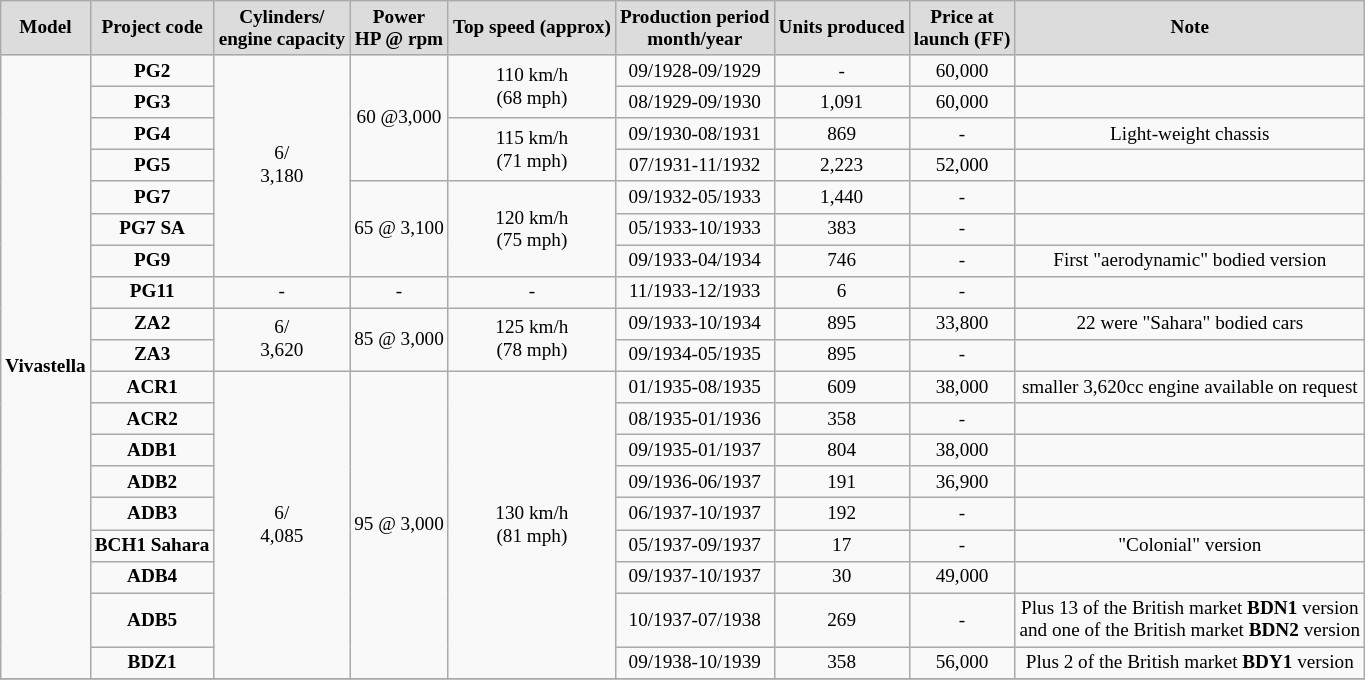<table class="wikitable" style="text-align:center; font-size:80%;">
<tr>
<th style="background:#DCDCDC" align="center" valign="middle">Model</th>
<th style="background:#DCDCDC" align="center" valign="middle">Project code</th>
<th style="background:#DCDCDC" align="center" valign="middle">Cylinders/<br>engine capacity</th>
<th style="background:#DCDCDC" align="center" valign="middle">Power<br>HP @ rpm</th>
<th style="background:#DCDCDC" align="center" valign="middle">Top speed (approx)</th>
<th style="background:#DCDCDC" align="center" valign="middle">Production period<br>month/year</th>
<th style="background:#DCDCDC" align="center" valign="middle">Units produced</th>
<th style="background:#DCDCDC" align="center" valign="middle">Price at<br>launch (FF)</th>
<th style="background:#DCDCDC" align="center" valign="middle">Note</th>
</tr>
<tr>
<td rowspan="19"><strong>Vivastella</strong></td>
<td><strong>PG2</strong></td>
<td rowspan="7">6/<br>3,180</td>
<td rowspan="4">60 @3,000</td>
<td rowspan="2">110 km/h<br>(68 mph)</td>
<td>09/1928-09/1929</td>
<td>-</td>
<td>60,000</td>
<td></td>
</tr>
<tr>
<td><strong>PG3</strong></td>
<td>08/1929-09/1930</td>
<td>1,091</td>
<td>60,000</td>
<td></td>
</tr>
<tr>
<td><strong>PG4</strong></td>
<td rowspan="2">115 km/h<br>(71 mph)</td>
<td>09/1930-08/1931</td>
<td>869</td>
<td>-</td>
<td>Light-weight chassis</td>
</tr>
<tr>
<td><strong>PG5</strong></td>
<td>07/1931-11/1932</td>
<td>2,223</td>
<td>52,000</td>
<td></td>
</tr>
<tr>
<td><strong>PG7</strong></td>
<td rowspan="3">65 @ 3,100</td>
<td rowspan="3">120 km/h<br>(75 mph)</td>
<td>09/1932-05/1933</td>
<td>1,440</td>
<td>-</td>
<td></td>
</tr>
<tr>
<td><strong>PG7 SA</strong></td>
<td>05/1933-10/1933</td>
<td>383</td>
<td>-</td>
<td></td>
</tr>
<tr>
<td><strong>PG9</strong></td>
<td>09/1933-04/1934</td>
<td>746</td>
<td>-</td>
<td>First "aerodynamic" bodied version</td>
</tr>
<tr>
<td><strong>PG11</strong></td>
<td>-</td>
<td>-</td>
<td>-</td>
<td>11/1933-12/1933</td>
<td>6</td>
<td>-</td>
<td></td>
</tr>
<tr>
<td><strong>ZA2</strong></td>
<td rowspan="2">6/<br>3,620</td>
<td rowspan="2">85 @ 3,000</td>
<td rowspan="2">125 km/h<br>(78 mph)</td>
<td>09/1933-10/1934</td>
<td>895</td>
<td>33,800</td>
<td>22 were "Sahara" bodied cars</td>
</tr>
<tr>
<td><strong>ZA3</strong></td>
<td>09/1934-05/1935</td>
<td>895</td>
<td>-</td>
<td></td>
</tr>
<tr>
<td><strong>ACR1</strong></td>
<td rowspan="9">6/<br>4,085</td>
<td rowspan="9">95 @ 3,000</td>
<td rowspan="9">130 km/h<br>(81 mph)</td>
<td>01/1935-08/1935</td>
<td>609</td>
<td>38,000</td>
<td>smaller 3,620cc engine available on request</td>
</tr>
<tr>
<td><strong>ACR2</strong></td>
<td>08/1935-01/1936</td>
<td>358</td>
<td>-</td>
<td></td>
</tr>
<tr>
<td><strong>ADB1</strong></td>
<td>09/1935-01/1937</td>
<td>804</td>
<td>38,000</td>
<td></td>
</tr>
<tr>
<td><strong>ADB2</strong></td>
<td>09/1936-06/1937</td>
<td>191</td>
<td>36,900</td>
<td></td>
</tr>
<tr>
<td><strong>ADB3</strong></td>
<td>06/1937-10/1937</td>
<td>192</td>
<td>-</td>
<td></td>
</tr>
<tr>
<td><strong>BCH1 Sahara</strong></td>
<td>05/1937-09/1937</td>
<td>17</td>
<td>-</td>
<td>"Colonial" version</td>
</tr>
<tr>
<td><strong>ADB4</strong></td>
<td>09/1937-10/1937</td>
<td>30</td>
<td>49,000</td>
<td></td>
</tr>
<tr>
<td><strong>ADB5</strong></td>
<td>10/1937-07/1938</td>
<td>269</td>
<td>-</td>
<td>Plus 13 of the British market <strong>BDN1</strong> version <br> and one of the British market <strong>BDN2</strong> version</td>
</tr>
<tr>
<td><strong>BDZ1</strong></td>
<td>09/1938-10/1939</td>
<td>358</td>
<td>56,000</td>
<td>Plus 2 of the British market <strong>BDY1</strong> version</td>
</tr>
<tr>
</tr>
</table>
